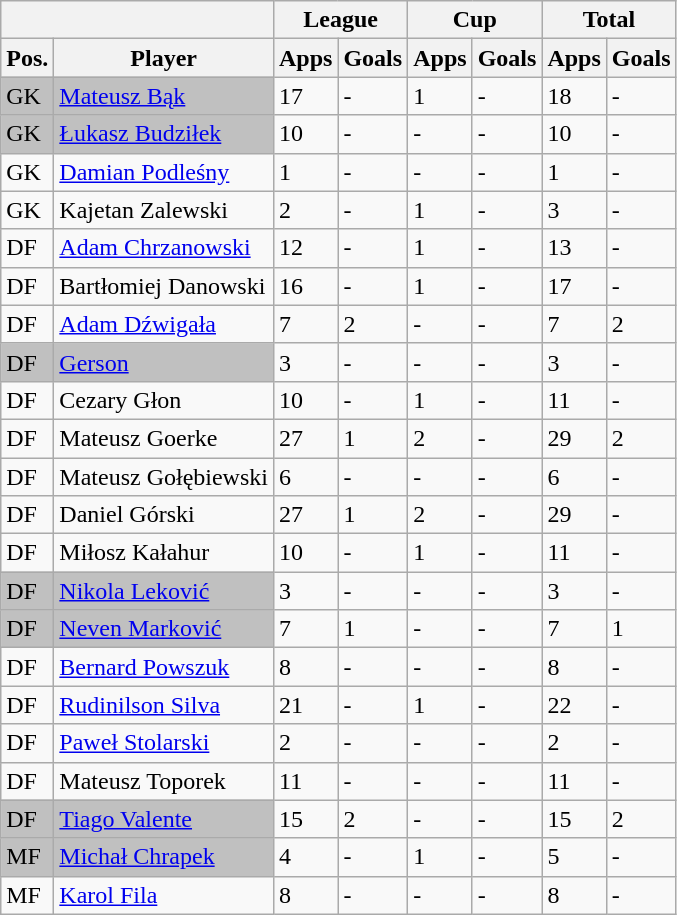<table class="wikitable" style="display: inline-table;">
<tr>
<th colspan="2"></th>
<th colspan="2">League</th>
<th colspan="2">Cup</th>
<th colspan="2">Total</th>
</tr>
<tr>
<th>Pos.</th>
<th>Player</th>
<th>Apps</th>
<th>Goals</th>
<th>Apps</th>
<th>Goals</th>
<th>Apps</th>
<th>Goals</th>
</tr>
<tr>
<td bgcolor=silver >GK</td>
<td bgcolor=silver ><a href='#'>Mateusz Bąk</a></td>
<td>17</td>
<td>-</td>
<td>1</td>
<td>-</td>
<td>18</td>
<td>-</td>
</tr>
<tr>
<td bgcolor=silver >GK</td>
<td bgcolor=silver ><a href='#'>Łukasz Budziłek</a></td>
<td>10</td>
<td>-</td>
<td>-</td>
<td>-</td>
<td>10</td>
<td>-</td>
</tr>
<tr>
<td>GK</td>
<td><a href='#'>Damian Podleśny</a></td>
<td>1</td>
<td>-</td>
<td>-</td>
<td>-</td>
<td>1</td>
<td>-</td>
</tr>
<tr>
<td>GK</td>
<td>Kajetan Zalewski</td>
<td>2</td>
<td>-</td>
<td>1</td>
<td>-</td>
<td>3</td>
<td>-</td>
</tr>
<tr>
<td>DF</td>
<td><a href='#'>Adam Chrzanowski</a></td>
<td>12</td>
<td>-</td>
<td>1</td>
<td>-</td>
<td>13</td>
<td>-</td>
</tr>
<tr>
<td>DF</td>
<td>Bartłomiej Danowski</td>
<td>16</td>
<td>-</td>
<td>1</td>
<td>-</td>
<td>17</td>
<td>-</td>
</tr>
<tr>
<td>DF</td>
<td><a href='#'>Adam Dźwigała</a></td>
<td>7</td>
<td>2</td>
<td>-</td>
<td>-</td>
<td>7</td>
<td>2</td>
</tr>
<tr>
<td bgcolor=silver >DF</td>
<td bgcolor=silver ><a href='#'>Gerson</a></td>
<td>3</td>
<td>-</td>
<td>-</td>
<td>-</td>
<td>3</td>
<td>-</td>
</tr>
<tr>
<td>DF</td>
<td>Cezary Głon</td>
<td>10</td>
<td>-</td>
<td>1</td>
<td>-</td>
<td>11</td>
<td>-</td>
</tr>
<tr>
<td>DF</td>
<td>Mateusz Goerke</td>
<td>27</td>
<td>1</td>
<td>2</td>
<td>-</td>
<td>29</td>
<td>2</td>
</tr>
<tr>
<td>DF</td>
<td>Mateusz Gołębiewski</td>
<td>6</td>
<td>-</td>
<td>-</td>
<td>-</td>
<td>6</td>
<td>-</td>
</tr>
<tr>
<td>DF</td>
<td>Daniel Górski</td>
<td>27</td>
<td>1</td>
<td>2</td>
<td>-</td>
<td>29</td>
<td>-</td>
</tr>
<tr>
<td>DF</td>
<td>Miłosz Kałahur</td>
<td>10</td>
<td>-</td>
<td>1</td>
<td>-</td>
<td>11</td>
<td>-</td>
</tr>
<tr>
<td bgcolor=silver >DF</td>
<td bgcolor=silver ><a href='#'>Nikola Leković</a></td>
<td>3</td>
<td>-</td>
<td>-</td>
<td>-</td>
<td>3</td>
<td>-</td>
</tr>
<tr>
<td bgcolor=silver >DF</td>
<td bgcolor=silver ><a href='#'>Neven Marković</a></td>
<td>7</td>
<td>1</td>
<td>-</td>
<td>-</td>
<td>7</td>
<td>1</td>
</tr>
<tr>
<td>DF</td>
<td><a href='#'>Bernard Powszuk</a></td>
<td>8</td>
<td>-</td>
<td>-</td>
<td>-</td>
<td>8</td>
<td>-</td>
</tr>
<tr>
<td>DF</td>
<td><a href='#'>Rudinilson Silva</a></td>
<td>21</td>
<td>-</td>
<td>1</td>
<td>-</td>
<td>22</td>
<td>-</td>
</tr>
<tr>
<td>DF</td>
<td><a href='#'>Paweł Stolarski</a></td>
<td>2</td>
<td>-</td>
<td>-</td>
<td>-</td>
<td>2</td>
<td>-</td>
</tr>
<tr>
<td>DF</td>
<td>Mateusz Toporek</td>
<td>11</td>
<td>-</td>
<td>-</td>
<td>-</td>
<td>11</td>
<td>-</td>
</tr>
<tr>
<td bgcolor=silver >DF</td>
<td bgcolor=silver ><a href='#'>Tiago Valente</a></td>
<td>15</td>
<td>2</td>
<td>-</td>
<td>-</td>
<td>15</td>
<td>2</td>
</tr>
<tr>
<td bgcolor=silver >MF</td>
<td bgcolor=silver ><a href='#'>Michał Chrapek</a></td>
<td>4</td>
<td>-</td>
<td>1</td>
<td>-</td>
<td>5</td>
<td>-</td>
</tr>
<tr>
<td>MF</td>
<td><a href='#'>Karol Fila</a></td>
<td>8</td>
<td>-</td>
<td>-</td>
<td>-</td>
<td>8</td>
<td>-</td>
</tr>
</table>
